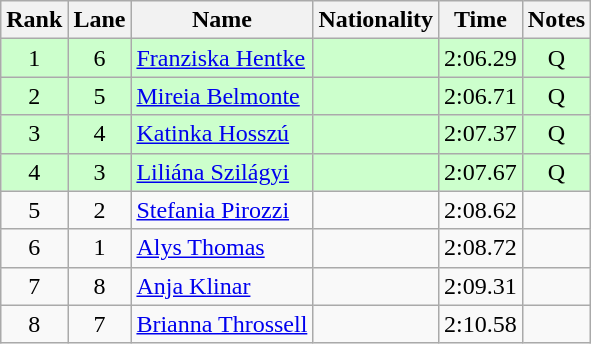<table class="wikitable sortable" style="text-align:center">
<tr>
<th>Rank</th>
<th>Lane</th>
<th>Name</th>
<th>Nationality</th>
<th>Time</th>
<th>Notes</th>
</tr>
<tr bgcolor=ccffcc>
<td>1</td>
<td>6</td>
<td align=left><a href='#'>Franziska Hentke</a></td>
<td align=left></td>
<td>2:06.29</td>
<td>Q</td>
</tr>
<tr bgcolor=ccffcc>
<td>2</td>
<td>5</td>
<td align=left><a href='#'>Mireia Belmonte</a></td>
<td align=left></td>
<td>2:06.71</td>
<td>Q</td>
</tr>
<tr bgcolor=ccffcc>
<td>3</td>
<td>4</td>
<td align=left><a href='#'>Katinka Hosszú</a></td>
<td align=left></td>
<td>2:07.37</td>
<td>Q</td>
</tr>
<tr bgcolor=ccffcc>
<td>4</td>
<td>3</td>
<td align=left><a href='#'>Liliána Szilágyi</a></td>
<td align=left></td>
<td>2:07.67</td>
<td>Q</td>
</tr>
<tr>
<td>5</td>
<td>2</td>
<td align=left><a href='#'>Stefania Pirozzi</a></td>
<td align=left></td>
<td>2:08.62</td>
<td></td>
</tr>
<tr>
<td>6</td>
<td>1</td>
<td align=left><a href='#'>Alys Thomas</a></td>
<td align=left></td>
<td>2:08.72</td>
<td></td>
</tr>
<tr>
<td>7</td>
<td>8</td>
<td align=left><a href='#'>Anja Klinar</a></td>
<td align=left></td>
<td>2:09.31</td>
<td></td>
</tr>
<tr>
<td>8</td>
<td>7</td>
<td align=left><a href='#'>Brianna Throssell</a></td>
<td align=left></td>
<td>2:10.58</td>
<td></td>
</tr>
</table>
